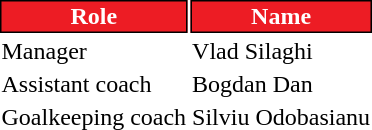<table class="toccolours">
<tr>
<th style="background:#ed1c24;color:#FFFFFF;border:1px solid #000000;">Role</th>
<th style="background:#ed1c24;color:#FFFFFF;border:1px solid #000000;">Name</th>
</tr>
<tr>
<td>Manager</td>
<td> Vlad Silaghi</td>
</tr>
<tr>
<td>Assistant coach</td>
<td> Bogdan Dan</td>
</tr>
<tr>
<td>Goalkeeping coach</td>
<td> Silviu Odobasianu</td>
</tr>
</table>
